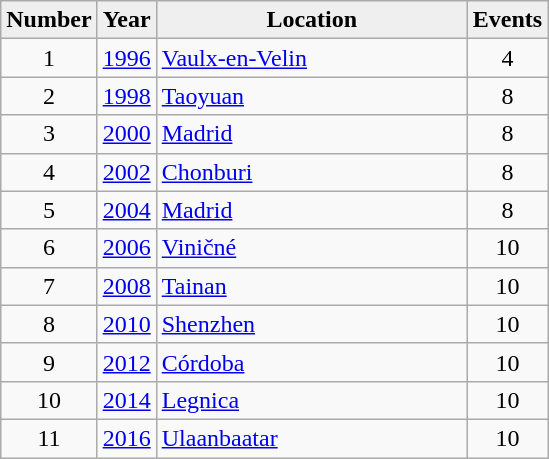<table class="wikitable">
<tr>
<th scope="col" !  style="width:25px; background:#efefef;">Number</th>
<th scope="col" !  style="width:25px; background:#efefef;">Year</th>
<th scope="col" ! width="200" style="background: #efefef;">Location</th>
<th scope="col" !  style="width:25px; background:#efefef;">Events</th>
</tr>
<tr>
<td align=center>1</td>
<td><a href='#'>1996</a></td>
<td> <a href='#'>Vaulx-en-Velin</a></td>
<td align=center>4</td>
</tr>
<tr>
<td align=center>2</td>
<td><a href='#'>1998</a></td>
<td> <a href='#'>Taoyuan</a></td>
<td align=center>8</td>
</tr>
<tr>
<td align=center>3</td>
<td><a href='#'>2000</a></td>
<td> <a href='#'>Madrid</a></td>
<td align=center>8</td>
</tr>
<tr>
<td align=center>4</td>
<td><a href='#'>2002</a></td>
<td> <a href='#'>Chonburi</a></td>
<td align=center>8</td>
</tr>
<tr>
<td align=center>5</td>
<td><a href='#'>2004</a></td>
<td> <a href='#'>Madrid</a></td>
<td align=center>8</td>
</tr>
<tr>
<td align=center>6</td>
<td><a href='#'>2006</a></td>
<td> <a href='#'>Viničné</a></td>
<td align=center>10</td>
</tr>
<tr>
<td align=center>7</td>
<td><a href='#'>2008</a></td>
<td> <a href='#'>Tainan</a></td>
<td align=center>10</td>
</tr>
<tr>
<td align=center>8</td>
<td><a href='#'>2010</a></td>
<td> <a href='#'>Shenzhen</a></td>
<td align=center>10</td>
</tr>
<tr>
<td align=center>9</td>
<td><a href='#'>2012</a></td>
<td> <a href='#'>Córdoba</a></td>
<td align=center>10</td>
</tr>
<tr>
<td align=center>10</td>
<td><a href='#'>2014</a></td>
<td> <a href='#'>Legnica</a></td>
<td align=center>10</td>
</tr>
<tr>
<td align=center>11</td>
<td><a href='#'>2016</a></td>
<td> <a href='#'>Ulaanbaatar</a></td>
<td align=center>10</td>
</tr>
</table>
